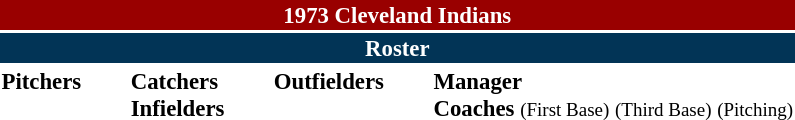<table class="toccolours" style="font-size: 95%;">
<tr>
<th colspan="10" style="background-color: #990000; color: white; text-align: center;">1973 Cleveland Indians</th>
</tr>
<tr>
<td colspan="10" style="background-color: #023456; color: white; text-align: center;"><strong>Roster</strong></td>
</tr>
<tr>
<td valign="top"><strong>Pitchers</strong><br>














</td>
<td width="25px"></td>
<td valign="top"><strong>Catchers</strong><br>


<strong>Infielders</strong>






</td>
<td width="25px"></td>
<td valign="top"><strong>Outfielders</strong><br>







</td>
<td width="25px"></td>
<td valign="top"><strong>Manager</strong><br>
<strong>Coaches</strong>
 <small>(First Base)</small>
 <small>(Third Base)</small> 
 <small>(Pitching)</small></td>
</tr>
</table>
